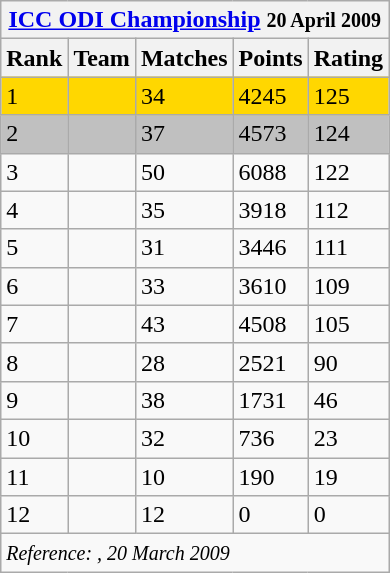<table class="wikitable">
<tr>
<th colspan="5"><a href='#'>ICC ODI Championship</a> <small>20 April 2009</small></th>
</tr>
<tr>
<th>Rank</th>
<th>Team</th>
<th>Matches</th>
<th>Points</th>
<th>Rating</th>
</tr>
<tr style="background:gold;">
<td>1</td>
<td style="text-align:left;"></td>
<td>34</td>
<td>4245</td>
<td>125</td>
</tr>
<tr style="background:silver;">
<td>2</td>
<td style="text-align:left;"></td>
<td>37</td>
<td>4573</td>
<td>124</td>
</tr>
<tr>
<td>3</td>
<td style="text-align:left;"></td>
<td>50</td>
<td>6088</td>
<td>122</td>
</tr>
<tr>
<td>4</td>
<td style="text-align:left;"></td>
<td>35</td>
<td>3918</td>
<td>112</td>
</tr>
<tr>
<td>5</td>
<td style="text-align:left;"></td>
<td>31</td>
<td>3446</td>
<td>111</td>
</tr>
<tr>
<td>6</td>
<td style="text-align:left;"></td>
<td>33</td>
<td>3610</td>
<td>109</td>
</tr>
<tr>
<td>7</td>
<td style="text-align:left;"></td>
<td>43</td>
<td>4508</td>
<td>105</td>
</tr>
<tr>
<td>8</td>
<td style="text-align:left;"></td>
<td>28</td>
<td>2521</td>
<td>90</td>
</tr>
<tr>
<td>9</td>
<td style="text-align:left;"></td>
<td>38</td>
<td>1731</td>
<td>46</td>
</tr>
<tr>
<td>10</td>
<td style="text-align:left;"></td>
<td>32</td>
<td>736</td>
<td>23</td>
</tr>
<tr>
<td>11</td>
<td style="text-align:left;"></td>
<td>10</td>
<td>190</td>
<td>19</td>
</tr>
<tr>
<td>12</td>
<td style="text-align:left;"></td>
<td>12</td>
<td>0</td>
<td>0</td>
</tr>
<tr>
<td colspan=5><small><em>Reference: , 20 March 2009</em></small></td>
</tr>
</table>
